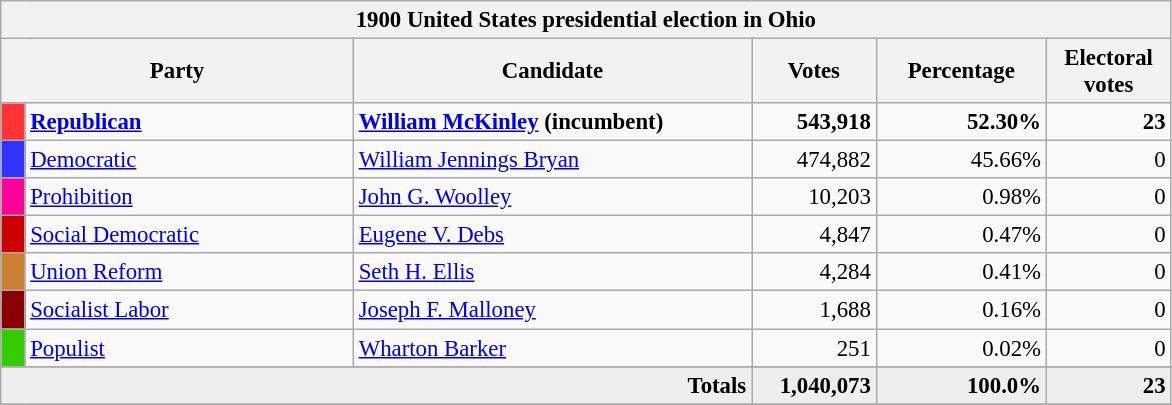<table class="wikitable" style="font-size: 95%;">
<tr>
<th colspan="6">1900 United States presidential election in Ohio</th>
</tr>
<tr>
<th colspan="2" style="width: 15em">Party</th>
<th style="width: 17em">Candidate</th>
<th style="width: 5em">Votes</th>
<th style="width: 7em">Percentage</th>
<th style="width: 5em">Electoral votes</th>
</tr>
<tr>
<th style="background-color:#FF3333; width: 3px"></th>
<td style="width: 130px"><strong><a href='#'>Republican</a></strong></td>
<td><strong><a href='#'>William McKinley</a> (incumbent)</strong></td>
<td align="right"><strong>543,918</strong></td>
<td align="right"><strong>52.30%</strong></td>
<td align="right"><strong>23</strong></td>
</tr>
<tr>
<th style="background-color:#3333FF; width: 3px"></th>
<td style="width: 130px"><a href='#'>Democratic</a></td>
<td><a href='#'>William Jennings Bryan</a></td>
<td align="right">474,882</td>
<td align="right">45.66%</td>
<td align="right">0</td>
</tr>
<tr>
<th style="background-color:#f09; width: 3px"></th>
<td style="width: 130px"><a href='#'>Prohibition</a></td>
<td><a href='#'>John G. Woolley</a></td>
<td align="right">10,203</td>
<td align="right">0.98%</td>
<td align="right">0</td>
</tr>
<tr>
<th style="background-color:#c00; width: 3px"></th>
<td style="width: 130px"><a href='#'>Social Democratic</a></td>
<td><a href='#'>Eugene V. Debs</a></td>
<td align="right">4,847</td>
<td align="right">0.47%</td>
<td align="right">0</td>
</tr>
<tr>
<th style="background-color:#CD7F32; width: 3px"></th>
<td style="width: 130px"><a href='#'>Union Reform</a></td>
<td><a href='#'>Seth H. Ellis</a></td>
<td align="right">4,284</td>
<td align="right">0.41%</td>
<td align="right">0</td>
</tr>
<tr>
<th style="background-color:#8B0000; width: 3px"></th>
<td style="width: 130px"><a href='#'>Socialist Labor</a></td>
<td><a href='#'>Joseph F. Malloney</a></td>
<td align="right">1,688</td>
<td align="right">0.16%</td>
<td align="right">0</td>
</tr>
<tr>
<th style="background-color:#3c0; width: 3px"></th>
<td style="width: 130px"><a href='#'>Populist</a></td>
<td><a href='#'>Wharton Barker</a></td>
<td align="right">251</td>
<td align="right">0.02%</td>
<td align="right">0</td>
</tr>
<tr>
</tr>
<tr bgcolor="#EEEEEE">
<td colspan="3" align="right"><strong>Totals</strong></td>
<td align="right"><strong>1,040,073</strong></td>
<td align="right"><strong>100.0%</strong></td>
<td align="right"><strong>23</strong></td>
</tr>
<tr>
</tr>
</table>
